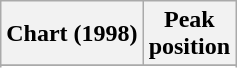<table class="wikitable sortable plainrowheaders" style="text-align:center">
<tr>
<th>Chart (1998)</th>
<th>Peak<br>position</th>
</tr>
<tr>
</tr>
<tr>
</tr>
<tr>
</tr>
</table>
